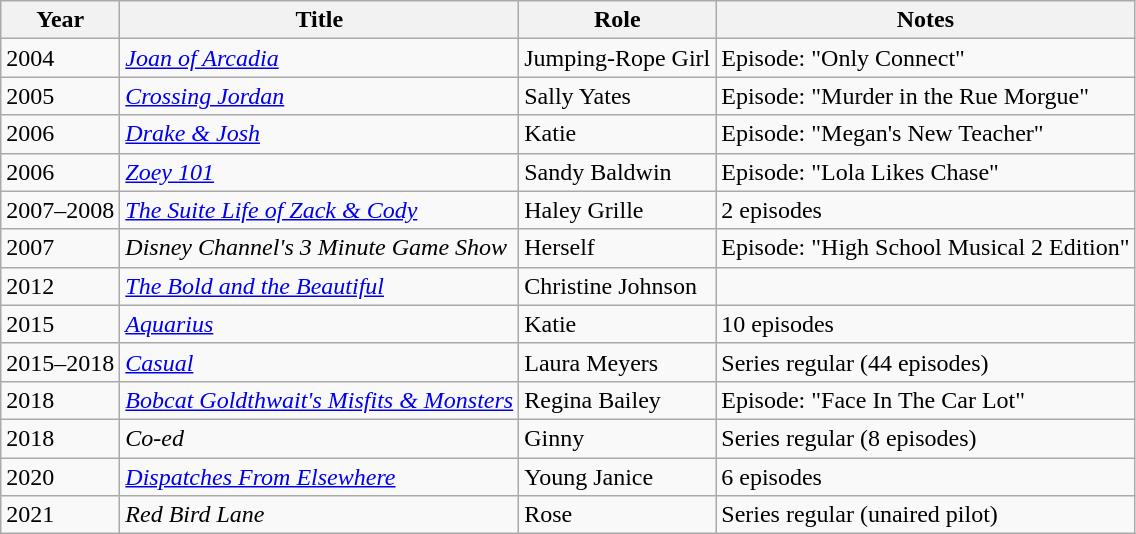<table class="wikitable sortable">
<tr>
<th>Year</th>
<th>Title</th>
<th>Role</th>
<th class="unsortable">Notes</th>
</tr>
<tr>
<td>2004</td>
<td><em><a href='#'>Joan of Arcadia</a></em></td>
<td>Jumping-Rope Girl</td>
<td>Episode: "Only Connect"</td>
</tr>
<tr>
<td>2005</td>
<td><em><a href='#'>Crossing Jordan</a></em></td>
<td>Sally Yates</td>
<td>Episode: "Murder in the Rue Morgue"</td>
</tr>
<tr>
<td>2006</td>
<td><em><a href='#'>Drake & Josh</a></em></td>
<td>Katie</td>
<td>Episode: "Megan's New Teacher"</td>
</tr>
<tr>
<td>2006</td>
<td><em><a href='#'>Zoey 101</a></em></td>
<td>Sandy Baldwin</td>
<td>Episode: "Lola Likes Chase"</td>
</tr>
<tr>
<td>2007–2008</td>
<td><em><a href='#'>The Suite Life of Zack & Cody</a></em></td>
<td>Haley Grille</td>
<td>2 episodes</td>
</tr>
<tr>
<td>2007</td>
<td><em>Disney Channel's 3 Minute Game Show</em></td>
<td>Herself</td>
<td>Episode: "High School Musical 2 Edition"</td>
</tr>
<tr>
<td>2012</td>
<td><em><a href='#'>The Bold and the Beautiful</a></em></td>
<td>Christine Johnson</td>
<td></td>
</tr>
<tr>
<td>2015</td>
<td><em><a href='#'>Aquarius</a></em></td>
<td>Katie</td>
<td>10 episodes</td>
</tr>
<tr>
<td>2015–2018</td>
<td><em><a href='#'>Casual</a></em></td>
<td>Laura Meyers</td>
<td>Series regular (44 episodes)</td>
</tr>
<tr>
<td>2018</td>
<td><em><a href='#'>Bobcat Goldthwait's Misfits & Monsters</a></em></td>
<td>Regina Bailey</td>
<td>Episode: "Face In The Car Lot"</td>
</tr>
<tr>
<td>2018</td>
<td><em>Co-ed</em></td>
<td>Ginny</td>
<td>Series regular (8 episodes)</td>
</tr>
<tr>
<td>2020</td>
<td><em><a href='#'>Dispatches From Elsewhere</a></em></td>
<td>Young Janice</td>
<td>6 episodes</td>
</tr>
<tr>
<td>2021</td>
<td><em>Red Bird Lane</em></td>
<td>Rose</td>
<td>Series regular (unaired pilot)</td>
</tr>
</table>
